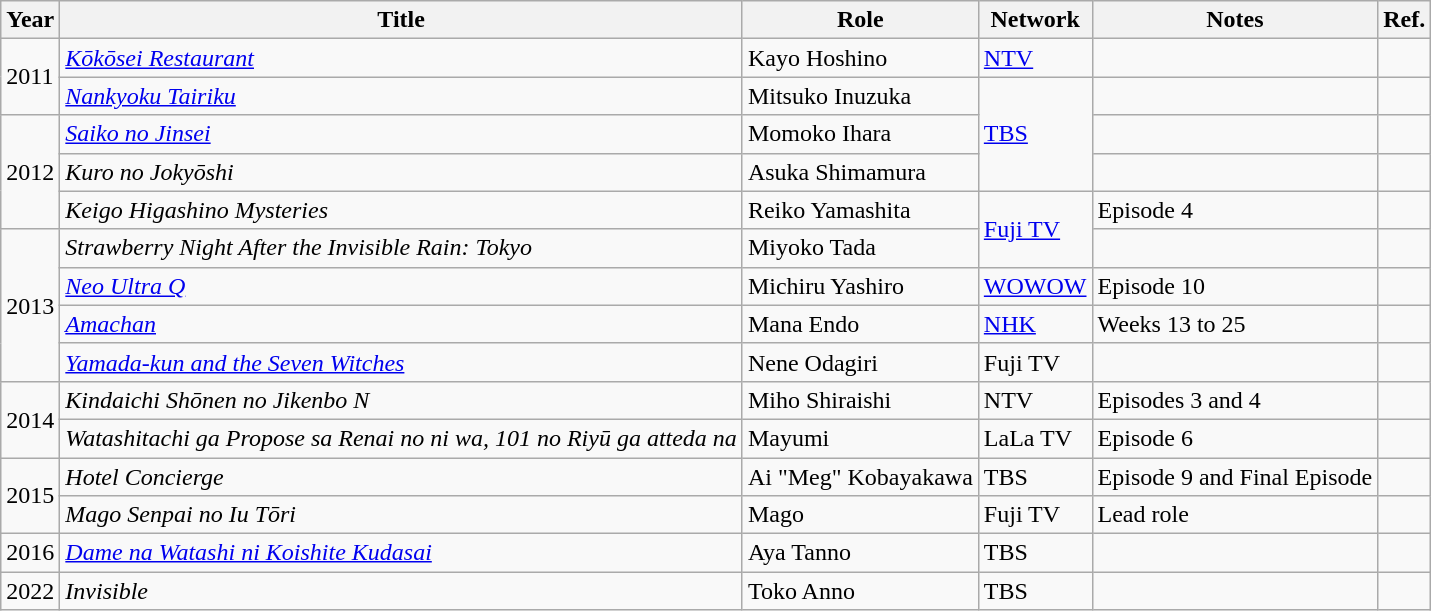<table class="wikitable">
<tr>
<th>Year</th>
<th>Title</th>
<th>Role</th>
<th>Network</th>
<th>Notes</th>
<th>Ref.</th>
</tr>
<tr>
<td rowspan="2">2011</td>
<td><em><a href='#'>Kōkōsei Restaurant</a></em></td>
<td>Kayo Hoshino</td>
<td><a href='#'>NTV</a></td>
<td></td>
<td></td>
</tr>
<tr>
<td><em><a href='#'>Nankyoku Tairiku</a></em></td>
<td>Mitsuko Inuzuka</td>
<td rowspan="3"><a href='#'>TBS</a></td>
<td></td>
<td></td>
</tr>
<tr>
<td rowspan="3">2012</td>
<td><em><a href='#'>Saiko no Jinsei</a></em></td>
<td>Momoko Ihara</td>
<td></td>
<td></td>
</tr>
<tr>
<td><em>Kuro no Jokyōshi</em></td>
<td>Asuka Shimamura</td>
<td></td>
<td></td>
</tr>
<tr>
<td><em>Keigo Higashino Mysteries</em></td>
<td>Reiko Yamashita</td>
<td rowspan="2"><a href='#'>Fuji TV</a></td>
<td>Episode 4</td>
<td></td>
</tr>
<tr>
<td rowspan="4">2013</td>
<td><em>Strawberry Night After the Invisible Rain: Tokyo</em></td>
<td>Miyoko Tada</td>
<td></td>
<td></td>
</tr>
<tr>
<td><em><a href='#'>Neo Ultra Q</a></em></td>
<td>Michiru Yashiro</td>
<td><a href='#'>WOWOW</a></td>
<td>Episode 10</td>
<td></td>
</tr>
<tr>
<td><em><a href='#'>Amachan</a></em></td>
<td>Mana Endo</td>
<td><a href='#'>NHK</a></td>
<td>Weeks 13 to 25</td>
<td></td>
</tr>
<tr>
<td><em><a href='#'>Yamada-kun and the Seven Witches</a></em></td>
<td>Nene Odagiri</td>
<td>Fuji TV</td>
<td></td>
<td></td>
</tr>
<tr>
<td rowspan="2">2014</td>
<td><em>Kindaichi Shōnen no Jikenbo N</em></td>
<td>Miho Shiraishi</td>
<td>NTV</td>
<td>Episodes 3 and 4</td>
<td></td>
</tr>
<tr>
<td><em>Watashitachi ga Propose sa Renai no ni wa, 101 no Riyū ga atteda na</em></td>
<td>Mayumi</td>
<td>LaLa TV</td>
<td>Episode 6</td>
<td></td>
</tr>
<tr>
<td rowspan="2">2015</td>
<td><em>Hotel Concierge</em></td>
<td>Ai "Meg" Kobayakawa</td>
<td>TBS</td>
<td>Episode 9 and Final Episode</td>
<td></td>
</tr>
<tr>
<td><em>Mago Senpai no Iu Tōri</em></td>
<td>Mago</td>
<td>Fuji TV</td>
<td>Lead role</td>
<td></td>
</tr>
<tr>
<td>2016</td>
<td><em><a href='#'>Dame na Watashi ni Koishite Kudasai</a></em></td>
<td>Aya Tanno</td>
<td>TBS</td>
<td></td>
<td></td>
</tr>
<tr>
<td>2022</td>
<td><em>Invisible</em></td>
<td>Toko Anno</td>
<td>TBS</td>
<td></td>
<td></td>
</tr>
</table>
